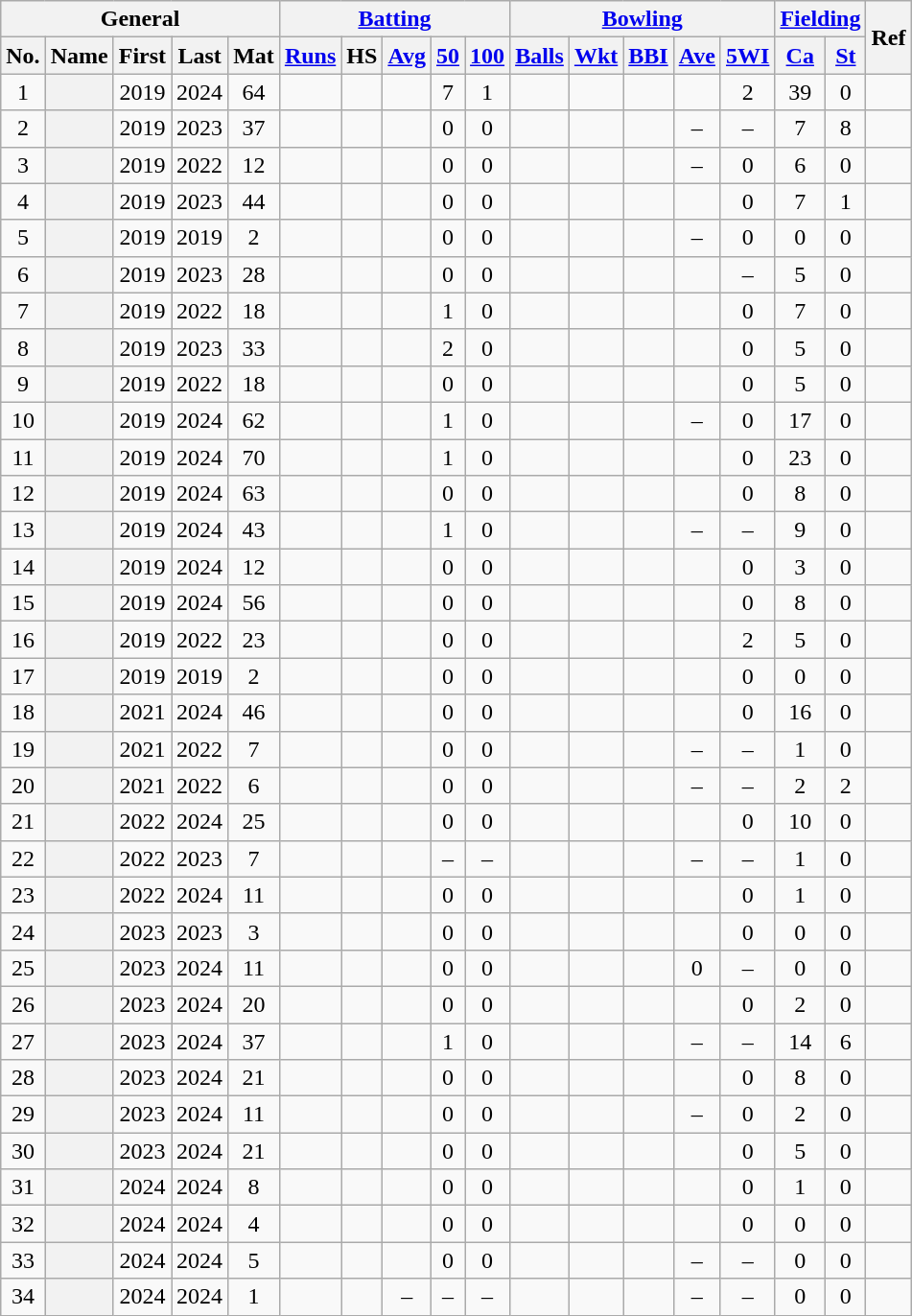<table class="wikitable plainrowheaders sortable">
<tr align="center">
<th scope="col" colspan=5 class="unsortable">General</th>
<th scope="col" colspan=5 class="unsortable"><a href='#'>Batting</a></th>
<th scope="col" colspan=5 class="unsortable"><a href='#'>Bowling</a></th>
<th scope="col" colspan=2 class="unsortable"><a href='#'>Fielding</a></th>
<th scope="col" rowspan=2 class="unsortable">Ref</th>
</tr>
<tr align="center">
<th scope="col">No.</th>
<th scope="col">Name</th>
<th scope="col">First</th>
<th scope="col">Last</th>
<th scope="col">Mat</th>
<th scope="col"><a href='#'>Runs</a></th>
<th scope="col">HS</th>
<th scope="col"><a href='#'>Avg</a></th>
<th scope="col"><a href='#'>50</a></th>
<th scope="col"><a href='#'>100</a></th>
<th scope="col"><a href='#'>Balls</a></th>
<th scope="col"><a href='#'>Wkt</a></th>
<th scope="col"><a href='#'>BBI</a></th>
<th scope="col"><a href='#'>Ave</a></th>
<th scope="col"><a href='#'>5WI</a></th>
<th scope="col"><a href='#'>Ca</a></th>
<th scope="col"><a href='#'>St</a></th>
</tr>
<tr align="center">
<td>1</td>
<th scope="row"></th>
<td>2019</td>
<td>2024</td>
<td>64</td>
<td></td>
<td></td>
<td></td>
<td>7</td>
<td>1</td>
<td></td>
<td></td>
<td></td>
<td></td>
<td>2</td>
<td>39</td>
<td>0</td>
<td></td>
</tr>
<tr align="center">
<td>2</td>
<th scope="row"></th>
<td>2019</td>
<td>2023</td>
<td>37</td>
<td></td>
<td></td>
<td></td>
<td>0</td>
<td>0</td>
<td></td>
<td></td>
<td></td>
<td>–</td>
<td>–</td>
<td>7</td>
<td>8</td>
<td></td>
</tr>
<tr align="center">
<td>3</td>
<th scope="row"></th>
<td>2019</td>
<td>2022</td>
<td>12</td>
<td></td>
<td></td>
<td></td>
<td>0</td>
<td>0</td>
<td></td>
<td></td>
<td></td>
<td>–</td>
<td>0</td>
<td>6</td>
<td>0</td>
<td></td>
</tr>
<tr align="center">
<td>4</td>
<th scope="row"></th>
<td>2019</td>
<td>2023</td>
<td>44</td>
<td></td>
<td></td>
<td></td>
<td>0</td>
<td>0</td>
<td></td>
<td></td>
<td></td>
<td></td>
<td>0</td>
<td>7</td>
<td>1</td>
<td></td>
</tr>
<tr align="center">
<td>5</td>
<th scope="row"></th>
<td>2019</td>
<td>2019</td>
<td>2</td>
<td></td>
<td></td>
<td></td>
<td>0</td>
<td>0</td>
<td></td>
<td></td>
<td></td>
<td>–</td>
<td>0</td>
<td>0</td>
<td>0</td>
<td></td>
</tr>
<tr align="center">
<td>6</td>
<th scope="row"></th>
<td>2019</td>
<td>2023</td>
<td>28</td>
<td></td>
<td></td>
<td></td>
<td>0</td>
<td>0</td>
<td></td>
<td></td>
<td></td>
<td></td>
<td>–</td>
<td>5</td>
<td>0</td>
<td></td>
</tr>
<tr align="center">
<td>7</td>
<th scope="row"></th>
<td>2019</td>
<td>2022</td>
<td>18</td>
<td></td>
<td></td>
<td></td>
<td>1</td>
<td>0</td>
<td></td>
<td></td>
<td></td>
<td></td>
<td>0</td>
<td>7</td>
<td>0</td>
<td></td>
</tr>
<tr align="center">
<td>8</td>
<th scope="row"></th>
<td>2019</td>
<td>2023</td>
<td>33</td>
<td></td>
<td></td>
<td></td>
<td>2</td>
<td>0</td>
<td></td>
<td></td>
<td></td>
<td></td>
<td>0</td>
<td>5</td>
<td>0</td>
<td></td>
</tr>
<tr align="center">
<td>9</td>
<th scope="row"></th>
<td>2019</td>
<td>2022</td>
<td>18</td>
<td></td>
<td></td>
<td></td>
<td>0</td>
<td>0</td>
<td></td>
<td></td>
<td></td>
<td></td>
<td>0</td>
<td>5</td>
<td>0</td>
<td></td>
</tr>
<tr align="center">
<td>10</td>
<th scope="row"></th>
<td>2019</td>
<td>2024</td>
<td>62</td>
<td></td>
<td></td>
<td></td>
<td>1</td>
<td>0</td>
<td></td>
<td></td>
<td></td>
<td>–</td>
<td>0</td>
<td>17</td>
<td>0</td>
<td></td>
</tr>
<tr align="center">
<td>11</td>
<th scope="row"></th>
<td>2019</td>
<td>2024</td>
<td>70</td>
<td></td>
<td></td>
<td></td>
<td>1</td>
<td>0</td>
<td></td>
<td></td>
<td></td>
<td></td>
<td>0</td>
<td>23</td>
<td>0</td>
<td></td>
</tr>
<tr align="center">
<td>12</td>
<th scope="row"></th>
<td>2019</td>
<td>2024</td>
<td>63</td>
<td></td>
<td></td>
<td></td>
<td>0</td>
<td>0</td>
<td></td>
<td></td>
<td></td>
<td></td>
<td>0</td>
<td>8</td>
<td>0</td>
<td></td>
</tr>
<tr align="center">
<td>13</td>
<th scope="row"></th>
<td>2019</td>
<td>2024</td>
<td>43</td>
<td></td>
<td></td>
<td></td>
<td>1</td>
<td>0</td>
<td></td>
<td></td>
<td></td>
<td>–</td>
<td>–</td>
<td>9</td>
<td>0</td>
<td></td>
</tr>
<tr align="center">
<td>14</td>
<th scope="row"></th>
<td>2019</td>
<td>2024</td>
<td>12</td>
<td></td>
<td></td>
<td></td>
<td>0</td>
<td>0</td>
<td></td>
<td></td>
<td></td>
<td></td>
<td>0</td>
<td>3</td>
<td>0</td>
<td></td>
</tr>
<tr align="center">
<td>15</td>
<th scope="row"></th>
<td>2019</td>
<td>2024</td>
<td>56</td>
<td></td>
<td></td>
<td></td>
<td>0</td>
<td>0</td>
<td></td>
<td></td>
<td></td>
<td></td>
<td>0</td>
<td>8</td>
<td>0</td>
<td></td>
</tr>
<tr align="center">
<td>16</td>
<th scope="row"></th>
<td>2019</td>
<td>2022</td>
<td>23</td>
<td></td>
<td></td>
<td></td>
<td>0</td>
<td>0</td>
<td></td>
<td></td>
<td></td>
<td></td>
<td>2</td>
<td>5</td>
<td>0</td>
<td></td>
</tr>
<tr align="center">
<td>17</td>
<th scope="row"></th>
<td>2019</td>
<td>2019</td>
<td>2</td>
<td></td>
<td></td>
<td></td>
<td>0</td>
<td>0</td>
<td></td>
<td></td>
<td></td>
<td></td>
<td>0</td>
<td>0</td>
<td>0</td>
<td></td>
</tr>
<tr align="center">
<td>18</td>
<th scope="row"></th>
<td>2021</td>
<td>2024</td>
<td>46</td>
<td></td>
<td></td>
<td></td>
<td>0</td>
<td>0</td>
<td></td>
<td></td>
<td></td>
<td></td>
<td>0</td>
<td>16</td>
<td>0</td>
<td></td>
</tr>
<tr align="center">
<td>19</td>
<th scope="row"></th>
<td>2021</td>
<td>2022</td>
<td>7</td>
<td></td>
<td></td>
<td></td>
<td>0</td>
<td>0</td>
<td></td>
<td></td>
<td></td>
<td>–</td>
<td>–</td>
<td>1</td>
<td>0</td>
<td></td>
</tr>
<tr align="center">
<td>20</td>
<th scope="row"></th>
<td>2021</td>
<td>2022</td>
<td>6</td>
<td></td>
<td></td>
<td></td>
<td>0</td>
<td>0</td>
<td></td>
<td></td>
<td></td>
<td>–</td>
<td>–</td>
<td>2</td>
<td>2</td>
<td></td>
</tr>
<tr align="center">
<td>21</td>
<th scope="row"></th>
<td>2022</td>
<td>2024</td>
<td>25</td>
<td></td>
<td></td>
<td></td>
<td>0</td>
<td>0</td>
<td></td>
<td></td>
<td></td>
<td></td>
<td>0</td>
<td>10</td>
<td>0</td>
<td></td>
</tr>
<tr align="center">
<td>22</td>
<th scope="row"></th>
<td>2022</td>
<td>2023</td>
<td>7</td>
<td></td>
<td></td>
<td></td>
<td>–</td>
<td>–</td>
<td></td>
<td></td>
<td></td>
<td>–</td>
<td>–</td>
<td>1</td>
<td>0</td>
<td></td>
</tr>
<tr align="center">
<td>23</td>
<th scope="row"></th>
<td>2022</td>
<td>2024</td>
<td>11</td>
<td></td>
<td></td>
<td></td>
<td>0</td>
<td>0</td>
<td></td>
<td></td>
<td></td>
<td></td>
<td>0</td>
<td>1</td>
<td>0</td>
<td></td>
</tr>
<tr align="center">
<td>24</td>
<th scope="row"></th>
<td>2023</td>
<td>2023</td>
<td>3</td>
<td></td>
<td></td>
<td></td>
<td>0</td>
<td>0</td>
<td></td>
<td></td>
<td></td>
<td></td>
<td>0</td>
<td>0</td>
<td>0</td>
<td></td>
</tr>
<tr align="center">
<td>25</td>
<th scope="row"></th>
<td>2023</td>
<td>2024</td>
<td>11</td>
<td></td>
<td></td>
<td></td>
<td>0</td>
<td>0</td>
<td></td>
<td></td>
<td></td>
<td>0</td>
<td>–</td>
<td>0</td>
<td>0</td>
<td></td>
</tr>
<tr align="center">
<td>26</td>
<th scope="row"></th>
<td>2023</td>
<td>2024</td>
<td>20</td>
<td></td>
<td></td>
<td></td>
<td>0</td>
<td>0</td>
<td></td>
<td></td>
<td></td>
<td></td>
<td>0</td>
<td>2</td>
<td>0</td>
<td></td>
</tr>
<tr align="center">
<td>27</td>
<th scope="row"></th>
<td>2023</td>
<td>2024</td>
<td>37</td>
<td></td>
<td></td>
<td></td>
<td>1</td>
<td>0</td>
<td></td>
<td></td>
<td></td>
<td>–</td>
<td>–</td>
<td>14</td>
<td>6</td>
<td></td>
</tr>
<tr align="center">
<td>28</td>
<th scope="row"></th>
<td>2023</td>
<td>2024</td>
<td>21</td>
<td></td>
<td></td>
<td></td>
<td>0</td>
<td>0</td>
<td></td>
<td></td>
<td></td>
<td></td>
<td>0</td>
<td>8</td>
<td>0</td>
<td></td>
</tr>
<tr align="center">
<td>29</td>
<th scope="row"></th>
<td>2023</td>
<td>2024</td>
<td>11</td>
<td></td>
<td></td>
<td></td>
<td>0</td>
<td>0</td>
<td></td>
<td></td>
<td></td>
<td>–</td>
<td>0</td>
<td>2</td>
<td>0</td>
<td></td>
</tr>
<tr align="center">
<td>30</td>
<th scope="row"></th>
<td>2023</td>
<td>2024</td>
<td>21</td>
<td></td>
<td></td>
<td></td>
<td>0</td>
<td>0</td>
<td></td>
<td></td>
<td></td>
<td></td>
<td>0</td>
<td>5</td>
<td>0</td>
<td></td>
</tr>
<tr align="center">
<td>31</td>
<th scope="row"></th>
<td>2024</td>
<td>2024</td>
<td>8</td>
<td></td>
<td></td>
<td></td>
<td>0</td>
<td>0</td>
<td></td>
<td></td>
<td></td>
<td></td>
<td>0</td>
<td>1</td>
<td>0</td>
<td></td>
</tr>
<tr align="center">
<td>32</td>
<th scope="row"></th>
<td>2024</td>
<td>2024</td>
<td>4</td>
<td></td>
<td></td>
<td></td>
<td>0</td>
<td>0</td>
<td></td>
<td></td>
<td></td>
<td></td>
<td>0</td>
<td>0</td>
<td>0</td>
<td></td>
</tr>
<tr align="center">
<td>33</td>
<th scope="row"></th>
<td>2024</td>
<td>2024</td>
<td>5</td>
<td></td>
<td></td>
<td></td>
<td>0</td>
<td>0</td>
<td></td>
<td></td>
<td></td>
<td>–</td>
<td>–</td>
<td>0</td>
<td>0</td>
<td></td>
</tr>
<tr align="center">
<td>34</td>
<th scope="row"></th>
<td>2024</td>
<td>2024</td>
<td>1</td>
<td></td>
<td></td>
<td>–</td>
<td>–</td>
<td>–</td>
<td></td>
<td></td>
<td></td>
<td>–</td>
<td>–</td>
<td>0</td>
<td>0</td>
<td></td>
</tr>
</table>
